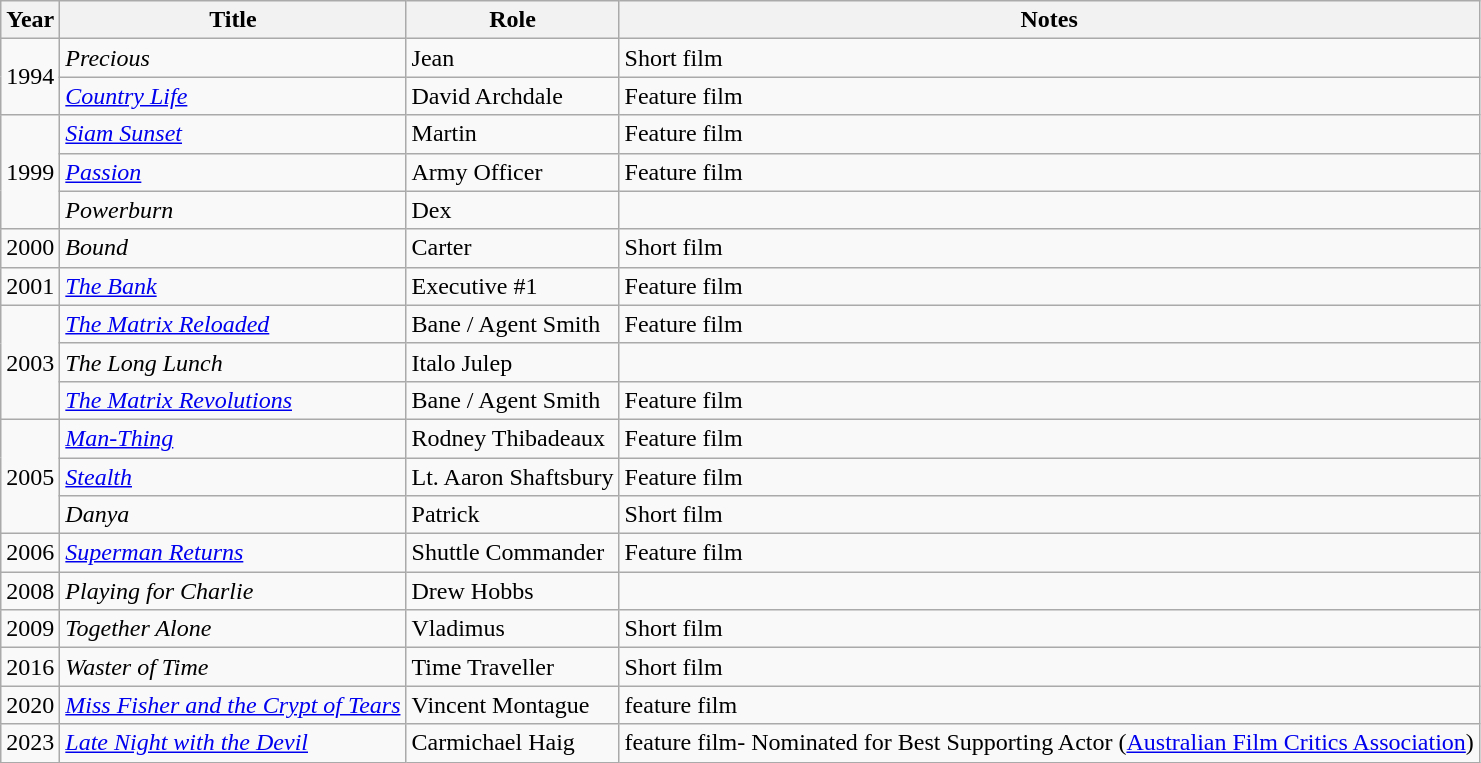<table class="wikitable sortable">
<tr>
<th>Year</th>
<th>Title</th>
<th>Role</th>
<th>Notes</th>
</tr>
<tr>
<td rowspan="2">1994</td>
<td><em>Precious</em></td>
<td>Jean</td>
<td>Short film</td>
</tr>
<tr>
<td><em><a href='#'>Country Life</a></em></td>
<td>David Archdale</td>
<td>Feature film</td>
</tr>
<tr>
<td rowspan="3">1999</td>
<td><em><a href='#'>Siam Sunset</a></em></td>
<td>Martin</td>
<td>Feature film</td>
</tr>
<tr>
<td><em><a href='#'>Passion</a></em></td>
<td>Army Officer</td>
<td>Feature film</td>
</tr>
<tr>
<td><em>Powerburn</em></td>
<td>Dex</td>
<td></td>
</tr>
<tr>
<td>2000</td>
<td><em>Bound</em></td>
<td>Carter</td>
<td>Short film</td>
</tr>
<tr>
<td>2001</td>
<td><em><a href='#'>The Bank</a></em></td>
<td>Executive #1</td>
<td>Feature film</td>
</tr>
<tr>
<td rowspan="3">2003</td>
<td><em><a href='#'>The Matrix Reloaded</a></em></td>
<td>Bane / Agent Smith</td>
<td>Feature film</td>
</tr>
<tr>
<td><em>The Long Lunch</em></td>
<td>Italo Julep</td>
<td></td>
</tr>
<tr>
<td><em><a href='#'>The Matrix Revolutions</a></em></td>
<td>Bane / Agent Smith</td>
<td>Feature film</td>
</tr>
<tr>
<td rowspan="3">2005</td>
<td><em><a href='#'>Man-Thing</a></em></td>
<td>Rodney Thibadeaux</td>
<td>Feature film</td>
</tr>
<tr>
<td><em><a href='#'>Stealth</a></em></td>
<td>Lt. Aaron Shaftsbury</td>
<td>Feature film</td>
</tr>
<tr>
<td><em>Danya</em></td>
<td>Patrick</td>
<td>Short film</td>
</tr>
<tr>
<td>2006</td>
<td><em><a href='#'>Superman Returns</a></em></td>
<td>Shuttle Commander</td>
<td>Feature film</td>
</tr>
<tr>
<td>2008</td>
<td><em>Playing for Charlie</em></td>
<td>Drew Hobbs</td>
<td></td>
</tr>
<tr>
<td>2009</td>
<td><em>Together Alone</em></td>
<td>Vladimus</td>
<td>Short film</td>
</tr>
<tr>
<td>2016</td>
<td><em>Waster of Time</em></td>
<td>Time Traveller</td>
<td>Short film</td>
</tr>
<tr>
<td>2020</td>
<td><em><a href='#'>Miss Fisher and the Crypt of Tears</a></em></td>
<td>Vincent Montague</td>
<td>feature film</td>
</tr>
<tr>
<td>2023</td>
<td><em><a href='#'>Late Night with the Devil</a></em></td>
<td>Carmichael Haig</td>
<td>feature film- Nominated for Best Supporting Actor (<a href='#'>Australian Film Critics Association</a>)</td>
</tr>
</table>
